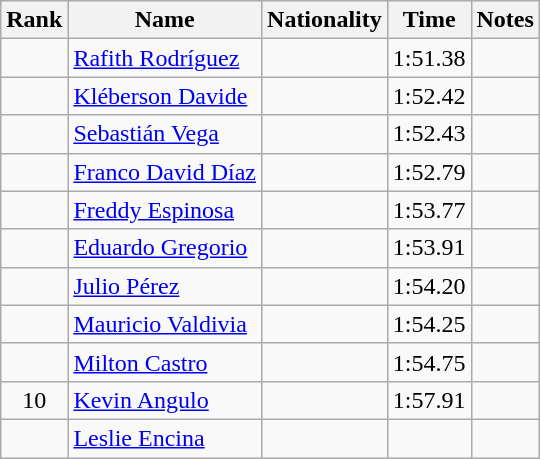<table class="wikitable sortable" style="text-align:center">
<tr>
<th>Rank</th>
<th>Name</th>
<th>Nationality</th>
<th>Time</th>
<th>Notes</th>
</tr>
<tr>
<td></td>
<td align=left><a href='#'>Rafith Rodríguez</a></td>
<td align=left></td>
<td>1:51.38</td>
<td></td>
</tr>
<tr>
<td></td>
<td align=left><a href='#'>Kléberson Davide</a></td>
<td align=left></td>
<td>1:52.42</td>
<td></td>
</tr>
<tr>
<td></td>
<td align=left><a href='#'>Sebastián Vega</a></td>
<td align=left></td>
<td>1:52.43</td>
<td></td>
</tr>
<tr>
<td></td>
<td align=left><a href='#'>Franco David Díaz</a></td>
<td align=left></td>
<td>1:52.79</td>
<td></td>
</tr>
<tr>
<td></td>
<td align=left><a href='#'>Freddy Espinosa</a></td>
<td align=left></td>
<td>1:53.77</td>
<td></td>
</tr>
<tr>
<td></td>
<td align=left><a href='#'>Eduardo Gregorio</a></td>
<td align=left></td>
<td>1:53.91</td>
<td></td>
</tr>
<tr>
<td></td>
<td align=left><a href='#'>Julio Pérez</a></td>
<td align=left></td>
<td>1:54.20</td>
<td></td>
</tr>
<tr>
<td></td>
<td align=left><a href='#'>Mauricio Valdivia</a></td>
<td align=left></td>
<td>1:54.25</td>
<td></td>
</tr>
<tr>
<td></td>
<td align=left><a href='#'>Milton Castro</a></td>
<td align=left></td>
<td>1:54.75</td>
<td></td>
</tr>
<tr>
<td>10</td>
<td align=left><a href='#'>Kevin Angulo</a></td>
<td align=left></td>
<td>1:57.91</td>
<td></td>
</tr>
<tr>
<td></td>
<td align=left><a href='#'>Leslie Encina</a></td>
<td align=left></td>
<td></td>
<td></td>
</tr>
</table>
